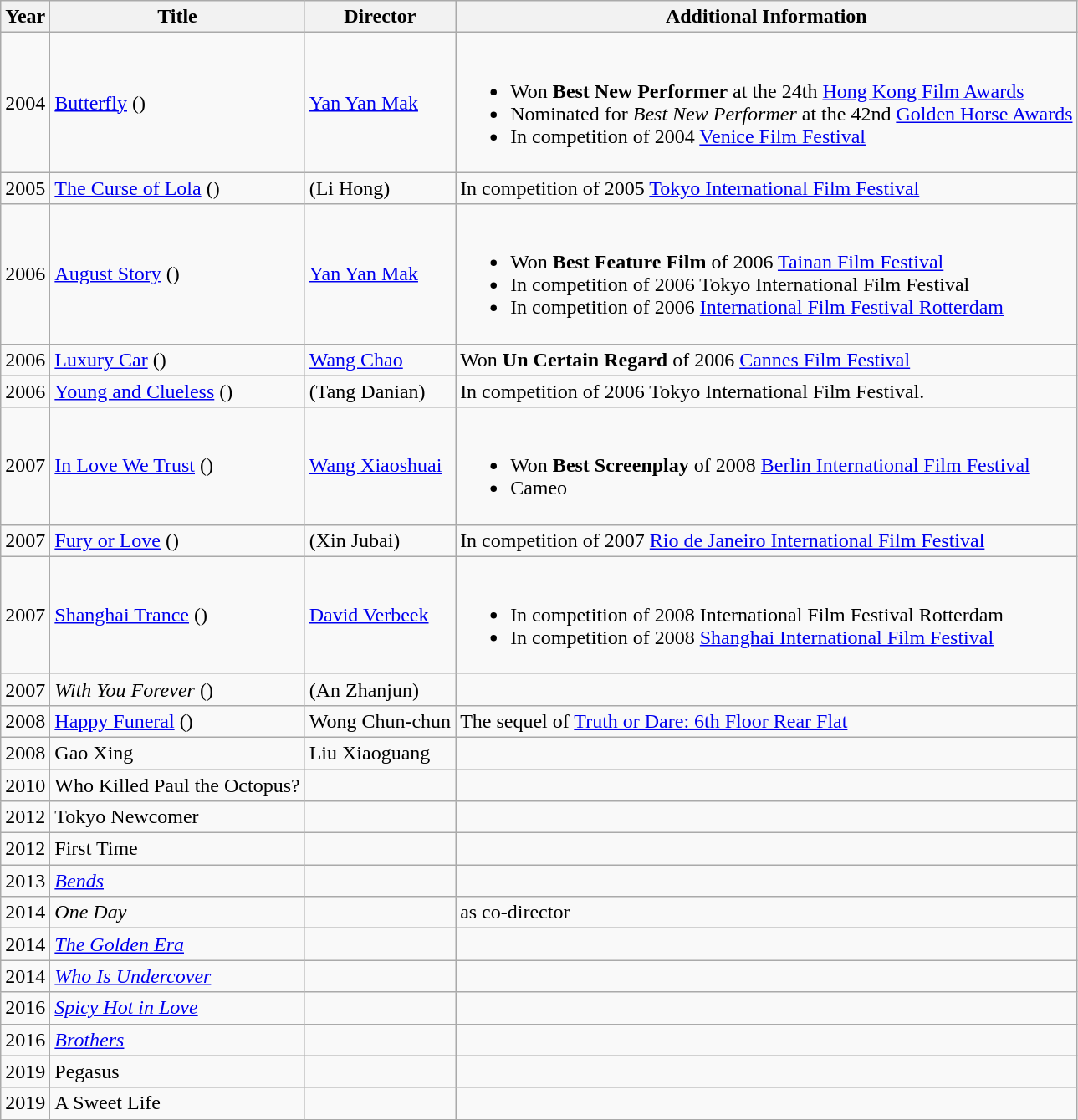<table class="wikitable">
<tr>
<th>Year</th>
<th>Title</th>
<th>Director</th>
<th>Additional Information</th>
</tr>
<tr>
<td>2004</td>
<td><a href='#'>Butterfly</a> ()</td>
<td><a href='#'>Yan Yan Mak</a></td>
<td><br><ul><li>Won <strong>Best New Performer</strong> at the 24th <a href='#'>Hong Kong Film Awards</a></li><li>Nominated for <em>Best New Performer</em> at the 42nd <a href='#'>Golden Horse Awards</a></li><li>In competition of 2004 <a href='#'>Venice Film Festival</a></li></ul></td>
</tr>
<tr>
<td>2005</td>
<td><a href='#'>The Curse of Lola</a> ()</td>
<td> (Li Hong)</td>
<td>In competition of 2005 <a href='#'>Tokyo International Film Festival</a></td>
</tr>
<tr>
<td>2006</td>
<td><a href='#'>August Story</a> ()</td>
<td><a href='#'>Yan Yan Mak</a></td>
<td><br><ul><li>Won <strong>Best Feature Film</strong> of 2006 <a href='#'>Tainan Film Festival</a></li><li>In competition of 2006 Tokyo International Film Festival</li><li>In competition of 2006 <a href='#'>International Film Festival Rotterdam</a></li></ul></td>
</tr>
<tr>
<td>2006</td>
<td><a href='#'>Luxury Car</a> ()</td>
<td><a href='#'>Wang Chao</a></td>
<td>Won <strong>Un Certain Regard</strong> of 2006 <a href='#'>Cannes Film Festival</a></td>
</tr>
<tr>
<td>2006</td>
<td><a href='#'>Young and Clueless</a> ()</td>
<td> (Tang Danian)</td>
<td>In competition of 2006 Tokyo International Film Festival.</td>
</tr>
<tr>
<td>2007</td>
<td><a href='#'>In Love We Trust</a> ()</td>
<td><a href='#'>Wang Xiaoshuai</a></td>
<td><br><ul><li>Won <strong>Best Screenplay</strong> of 2008 <a href='#'>Berlin International Film Festival</a></li><li>Cameo</li></ul></td>
</tr>
<tr>
<td>2007</td>
<td><a href='#'>Fury or Love</a> ()</td>
<td> (Xin Jubai)</td>
<td>In competition of 2007 <a href='#'>Rio de Janeiro International Film Festival</a></td>
</tr>
<tr>
<td>2007</td>
<td><a href='#'>Shanghai Trance</a> ()</td>
<td><a href='#'>David Verbeek</a></td>
<td><br><ul><li>In competition of 2008 International Film Festival Rotterdam</li><li>In competition of 2008 <a href='#'>Shanghai International Film Festival</a></li></ul></td>
</tr>
<tr>
<td>2007</td>
<td><em>With You Forever</em> ()</td>
<td> (An Zhanjun)</td>
<td></td>
</tr>
<tr>
<td>2008</td>
<td><a href='#'>Happy Funeral</a> ()</td>
<td>Wong Chun-chun</td>
<td>The sequel of <a href='#'>Truth or Dare: 6th Floor Rear Flat</a></td>
</tr>
<tr>
<td>2008</td>
<td>Gao Xing</td>
<td> Liu Xiaoguang</td>
<td></td>
</tr>
<tr>
<td>2010</td>
<td>Who Killed Paul the Octopus?</td>
<td></td>
<td></td>
</tr>
<tr>
<td>2012</td>
<td>Tokyo Newcomer</td>
<td></td>
<td></td>
</tr>
<tr>
<td>2012</td>
<td>First Time</td>
<td></td>
<td></td>
</tr>
<tr>
<td>2013</td>
<td><em><a href='#'>Bends</a></em></td>
<td></td>
<td></td>
</tr>
<tr>
<td>2014</td>
<td><em>One Day</em></td>
<td></td>
<td>as co-director</td>
</tr>
<tr>
<td>2014</td>
<td><em><a href='#'>The Golden Era</a></em></td>
<td></td>
<td></td>
</tr>
<tr>
<td>2014</td>
<td><em><a href='#'>Who Is Undercover</a></em></td>
<td></td>
<td></td>
</tr>
<tr>
<td>2016</td>
<td><em><a href='#'>Spicy Hot in Love</a></em></td>
<td></td>
<td></td>
</tr>
<tr>
<td>2016</td>
<td><em><a href='#'>Brothers</a></em></td>
<td></td>
<td></td>
</tr>
<tr>
<td>2019</td>
<td>Pegasus</td>
<td></td>
<td></td>
</tr>
<tr>
<td>2019</td>
<td>A Sweet Life</td>
<td></td>
<td></td>
</tr>
</table>
